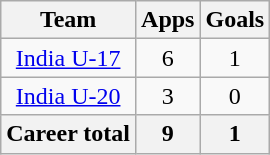<table class="wikitable" style="text-align: center;">
<tr>
<th>Team</th>
<th>Apps</th>
<th>Goals</th>
</tr>
<tr>
<td rowspan="1"><a href='#'>India U-17</a></td>
<td>6</td>
<td>1</td>
</tr>
<tr>
<td rowspan="1"><a href='#'>India U-20</a></td>
<td>3</td>
<td>0</td>
</tr>
<tr>
<th colspan="1">Career total</th>
<th>9</th>
<th>1</th>
</tr>
</table>
